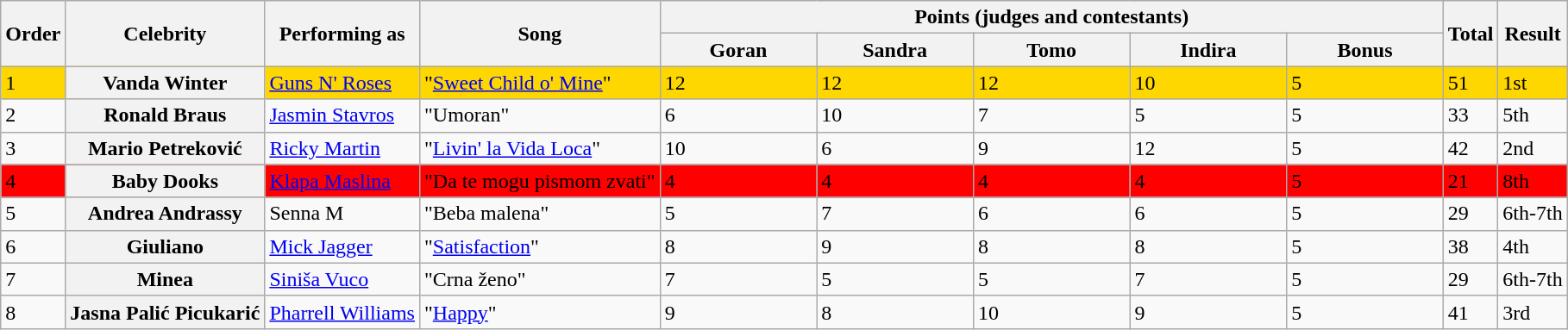<table class=wikitable>
<tr>
<th rowspan="2">Order</th>
<th rowspan="2">Celebrity</th>
<th rowspan="2">Performing as</th>
<th rowspan="2">Song</th>
<th colspan="5" style="width:50%;">Points (judges and contestants)</th>
<th rowspan="2">Total</th>
<th rowspan="2">Result</th>
</tr>
<tr>
<th style="width:10%;">Goran</th>
<th style="width:10%;">Sandra</th>
<th style="width:10%;">Tomo</th>
<th style="width:10%;">Indira</th>
<th style="width:10%;">Bonus</th>
</tr>
<tr style="background:gold;">
<td>1</td>
<th scope="row">Vanda Winter</th>
<td><a href='#'>Guns N' Roses</a></td>
<td>"<a href='#'>Sweet Child o' Mine</a>"</td>
<td>12</td>
<td>12</td>
<td>12</td>
<td>10</td>
<td>5</td>
<td>51</td>
<td>1st</td>
</tr>
<tr>
<td>2</td>
<th scope="row">Ronald Braus</th>
<td><a href='#'>Jasmin Stavros</a></td>
<td>"Umoran"</td>
<td>6</td>
<td>10</td>
<td>7</td>
<td>5</td>
<td>5</td>
<td>33</td>
<td>5th</td>
</tr>
<tr>
<td>3</td>
<th scope="row">Mario Petreković</th>
<td><a href='#'>Ricky Martin</a></td>
<td>"<a href='#'>Livin' la Vida Loca</a>"</td>
<td>10</td>
<td>6</td>
<td>9</td>
<td>12</td>
<td>5</td>
<td>42</td>
<td>2nd</td>
</tr>
<tr bgcolor="red">
<td>4</td>
<th scope="row">Baby Dooks</th>
<td><a href='#'>Klapa Maslina</a></td>
<td>"Da te mogu pismom zvati"</td>
<td>4</td>
<td>4</td>
<td>4</td>
<td>4</td>
<td>5</td>
<td>21</td>
<td>8th</td>
</tr>
<tr>
<td>5</td>
<th scope="row">Andrea Andrassy</th>
<td>Senna M</td>
<td>"Beba malena"</td>
<td>5</td>
<td>7</td>
<td>6</td>
<td>6</td>
<td>5</td>
<td>29</td>
<td>6th-7th</td>
</tr>
<tr>
<td>6</td>
<th scope="row">Giuliano</th>
<td><a href='#'>Mick Jagger</a></td>
<td>"<a href='#'>Satisfaction</a>"</td>
<td>8</td>
<td>9</td>
<td>8</td>
<td>8</td>
<td>5</td>
<td>38</td>
<td>4th</td>
</tr>
<tr>
<td>7</td>
<th scope="row">Minea</th>
<td><a href='#'>Siniša Vuco</a></td>
<td>"Crna ženo"</td>
<td>7</td>
<td>5</td>
<td>5</td>
<td>7</td>
<td>5</td>
<td>29</td>
<td>6th-7th</td>
</tr>
<tr>
<td>8</td>
<th scope="row">Jasna Palić Picukarić</th>
<td><a href='#'>Pharrell Williams</a></td>
<td>"<a href='#'>Happy</a>"</td>
<td>9</td>
<td>8</td>
<td>10</td>
<td>9</td>
<td>5</td>
<td>41</td>
<td>3rd</td>
</tr>
</table>
